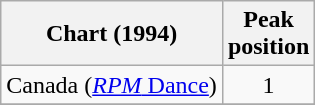<table class="wikitable sortable">
<tr>
<th>Chart (1994)</th>
<th>Peak<br>position</th>
</tr>
<tr>
<td>Canada (<a href='#'><em>RPM</em> Dance</a>)</td>
<td align="center">1</td>
</tr>
<tr>
</tr>
</table>
